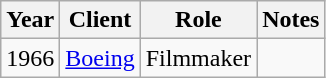<table class="wikitable">
<tr>
<th><strong>Year</strong></th>
<th>Client</th>
<th>Role</th>
<th>Notes</th>
</tr>
<tr>
<td>1966</td>
<td><a href='#'>Boeing</a></td>
<td>Filmmaker</td>
<td></td>
</tr>
</table>
